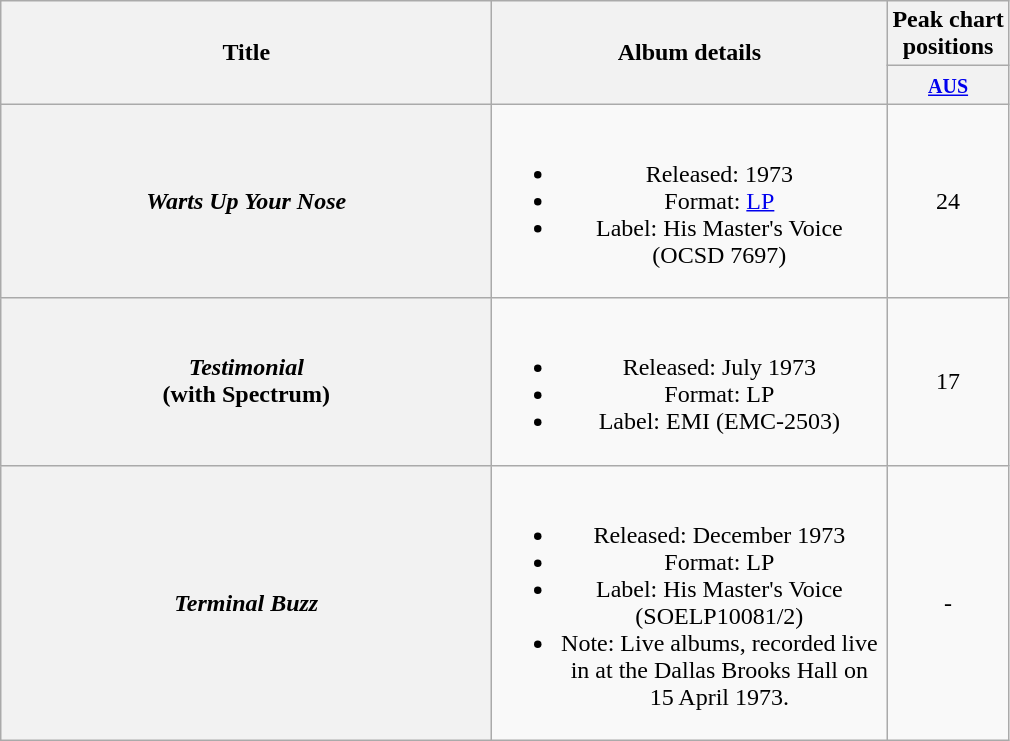<table class="wikitable plainrowheaders" style="text-align:center;" border="1">
<tr>
<th scope="col" rowspan="2" style="width:20em;">Title</th>
<th scope="col" rowspan="2" style="width:16em;">Album details</th>
<th scope="col" colspan="1">Peak chart<br>positions</th>
</tr>
<tr>
<th scope="col" style="text-align:center;"><small><a href='#'>AUS</a></small><br></th>
</tr>
<tr>
<th scope="row"><em>Warts Up Your Nose</em></th>
<td><br><ul><li>Released: 1973</li><li>Format: <a href='#'>LP</a></li><li>Label: His Master's Voice (OCSD 7697)</li></ul></td>
<td align="center">24</td>
</tr>
<tr>
<th scope="row"><em>Testimonial</em> <br> (with Spectrum)</th>
<td><br><ul><li>Released: July 1973</li><li>Format: LP</li><li>Label: EMI (EMC-2503)</li></ul></td>
<td align="center">17</td>
</tr>
<tr>
<th scope="row"><em>Terminal Buzz</em></th>
<td><br><ul><li>Released: December 1973</li><li>Format: LP</li><li>Label: His Master's Voice (SOELP10081/2)</li><li>Note: Live albums, recorded live in at the Dallas Brooks Hall on 15 April 1973.</li></ul></td>
<td align="center">-</td>
</tr>
</table>
